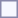<table style="border:1px solid #8888aa; background-color:#f7f8ff; padding:5px; font-size:95%; margin: 0px 12px 12px 0px;">
</table>
